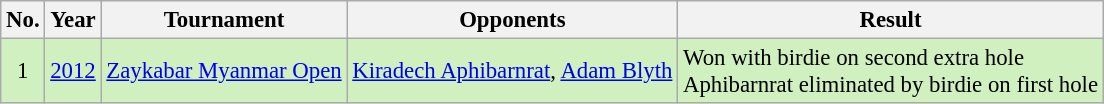<table class="wikitable" style="font-size:95%;">
<tr>
<th>No.</th>
<th>Year</th>
<th>Tournament</th>
<th>Opponents</th>
<th>Result</th>
</tr>
<tr style="background:#D0F0C0;">
<td align=center>1</td>
<td><a href='#'>2012</a></td>
<td><a href='#'>Zaykabar Myanmar Open</a></td>
<td> <a href='#'>Kiradech Aphibarnrat</a>,  <a href='#'>Adam Blyth</a></td>
<td>Won with birdie on second extra hole<br>Aphibarnrat eliminated by birdie on first hole</td>
</tr>
</table>
